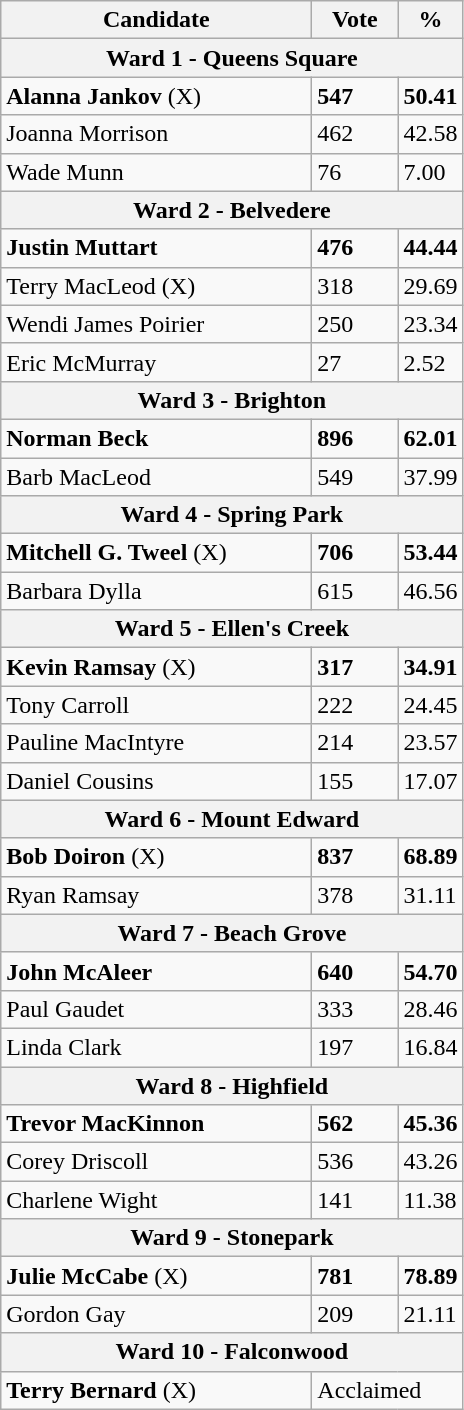<table class="wikitable">
<tr>
<th bgcolor="#DDDDFF" width="200px">Candidate</th>
<th bgcolor="#DDDDFF" width="50px">Vote</th>
<th bgcolor="#DDDDFF" width="30px">%</th>
</tr>
<tr>
<th colspan="3">Ward 1 - Queens Square</th>
</tr>
<tr>
<td><strong>Alanna Jankov</strong> (X)</td>
<td><strong>547</strong></td>
<td><strong>50.41</strong></td>
</tr>
<tr>
<td>Joanna Morrison</td>
<td>462</td>
<td>42.58</td>
</tr>
<tr>
<td>Wade Munn</td>
<td>76</td>
<td>7.00</td>
</tr>
<tr>
<th colspan="3">Ward 2 - Belvedere</th>
</tr>
<tr>
<td><strong>Justin Muttart</strong></td>
<td><strong>476</strong></td>
<td><strong>44.44</strong></td>
</tr>
<tr>
<td>Terry MacLeod (X)</td>
<td>318</td>
<td>29.69</td>
</tr>
<tr>
<td>Wendi James Poirier</td>
<td>250</td>
<td>23.34</td>
</tr>
<tr>
<td>Eric McMurray</td>
<td>27</td>
<td>2.52</td>
</tr>
<tr>
<th colspan="3">Ward 3 - Brighton</th>
</tr>
<tr>
<td><strong>Norman Beck</strong></td>
<td><strong>896</strong></td>
<td><strong>62.01</strong></td>
</tr>
<tr>
<td>Barb MacLeod</td>
<td>549</td>
<td>37.99</td>
</tr>
<tr>
<th colspan="3">Ward 4 - Spring Park</th>
</tr>
<tr>
<td><strong>Mitchell G. Tweel</strong> (X)</td>
<td><strong>706</strong></td>
<td><strong>53.44</strong></td>
</tr>
<tr>
<td>Barbara Dylla</td>
<td>615</td>
<td>46.56</td>
</tr>
<tr>
<th colspan="3">Ward 5 - Ellen's Creek</th>
</tr>
<tr>
<td><strong>Kevin Ramsay</strong> (X)</td>
<td><strong>317</strong></td>
<td><strong>34.91</strong></td>
</tr>
<tr>
<td>Tony Carroll</td>
<td>222</td>
<td>24.45</td>
</tr>
<tr>
<td>Pauline MacIntyre</td>
<td>214</td>
<td>23.57</td>
</tr>
<tr>
<td>Daniel Cousins</td>
<td>155</td>
<td>17.07</td>
</tr>
<tr>
<th colspan="3">Ward 6 - Mount Edward</th>
</tr>
<tr>
<td><strong>Bob Doiron</strong> (X)</td>
<td><strong>837</strong></td>
<td><strong>68.89</strong></td>
</tr>
<tr>
<td>Ryan Ramsay</td>
<td>378</td>
<td>31.11</td>
</tr>
<tr>
<th colspan="3">Ward 7 - Beach Grove</th>
</tr>
<tr>
<td><strong>John McAleer</strong></td>
<td><strong>640</strong></td>
<td><strong>54.70</strong></td>
</tr>
<tr>
<td>Paul Gaudet</td>
<td>333</td>
<td>28.46</td>
</tr>
<tr>
<td>Linda Clark</td>
<td>197</td>
<td>16.84</td>
</tr>
<tr>
<th colspan="3">Ward 8 - Highfield</th>
</tr>
<tr>
<td><strong>Trevor MacKinnon</strong></td>
<td><strong>562</strong></td>
<td><strong>45.36</strong></td>
</tr>
<tr>
<td>Corey Driscoll</td>
<td>536</td>
<td>43.26</td>
</tr>
<tr>
<td>Charlene Wight</td>
<td>141</td>
<td>11.38</td>
</tr>
<tr>
<th colspan="3">Ward 9 - Stonepark</th>
</tr>
<tr>
<td><strong>Julie McCabe</strong> (X)</td>
<td><strong>781</strong></td>
<td><strong>78.89</strong></td>
</tr>
<tr>
<td>Gordon Gay</td>
<td>209</td>
<td>21.11</td>
</tr>
<tr>
<th colspan="3">Ward 10 - Falconwood</th>
</tr>
<tr>
<td><strong>Terry Bernard</strong> (X)</td>
<td colspan="2">Acclaimed</td>
</tr>
</table>
